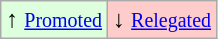<table class="wikitable" align="center">
<tr>
<td style="background:#ddffdd">↑ <small><a href='#'>Promoted</a></small></td>
<td style="background:#ffcccc">↓ <small><a href='#'>Relegated</a></small></td>
</tr>
</table>
